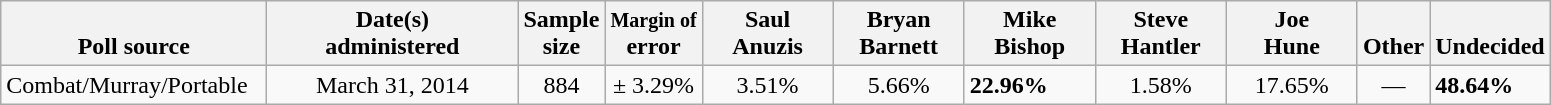<table class="wikitable">
<tr valign= bottom>
<th style="width:170px;">Poll source</th>
<th style="width:160px;">Date(s)<br>administered</th>
<th class=small>Sample<br>size</th>
<th><small>Margin of</small><br>error</th>
<th style="width:80px;">Saul<br>Anuzis</th>
<th style="width:80px;">Bryan<br>Barnett</th>
<th style="width:80px;">Mike<br>Bishop</th>
<th style="width:80px;">Steve<br>Hantler</th>
<th style="width:80px;">Joe<br>Hune</th>
<th style="width:40px;">Other</th>
<th style="width:40px;">Undecided</th>
</tr>
<tr>
<td>Combat/Murray/Portable</td>
<td align=center>March 31, 2014</td>
<td align=center>884</td>
<td align=center>± 3.29%</td>
<td align=center>3.51%</td>
<td align=center>5.66%</td>
<td><strong>22.96%</strong></td>
<td align=center>1.58%</td>
<td align=center>17.65%</td>
<td align=center>—</td>
<td><strong>48.64%</strong></td>
</tr>
</table>
